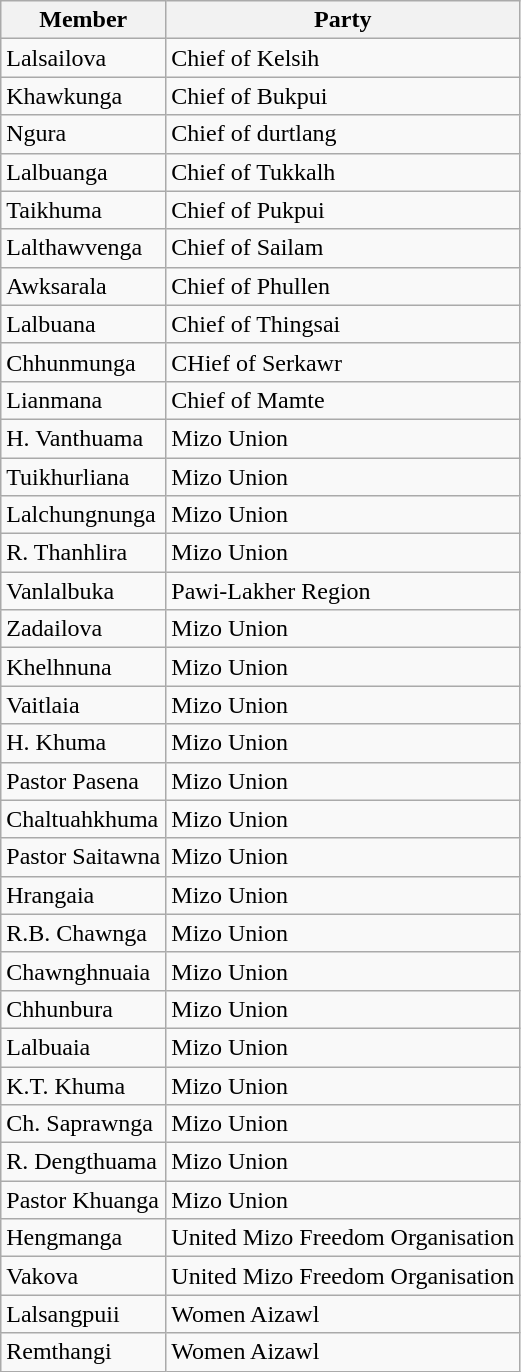<table class="wikitable sortable">
<tr>
<th>Member</th>
<th>Party</th>
</tr>
<tr>
<td>Lalsailova</td>
<td>Chief of Kelsih</td>
</tr>
<tr>
<td>Khawkunga</td>
<td>Chief of Bukpui</td>
</tr>
<tr>
<td>Ngura</td>
<td>Chief of durtlang</td>
</tr>
<tr>
<td>Lalbuanga</td>
<td>Chief of Tukkalh</td>
</tr>
<tr>
<td>Taikhuma</td>
<td>Chief of Pukpui</td>
</tr>
<tr>
<td>Lalthawvenga</td>
<td>Chief of Sailam</td>
</tr>
<tr>
<td>Awksarala</td>
<td>Chief of Phullen</td>
</tr>
<tr>
<td>Lalbuana</td>
<td>Chief of Thingsai</td>
</tr>
<tr>
<td>Chhunmunga</td>
<td>CHief of Serkawr</td>
</tr>
<tr>
<td>Lianmana</td>
<td>Chief of Mamte</td>
</tr>
<tr>
<td>H. Vanthuama</td>
<td>Mizo Union</td>
</tr>
<tr>
<td>Tuikhurliana</td>
<td>Mizo Union</td>
</tr>
<tr>
<td>Lalchungnunga</td>
<td>Mizo Union</td>
</tr>
<tr>
<td>R. Thanhlira</td>
<td>Mizo Union</td>
</tr>
<tr>
<td>Vanlalbuka</td>
<td>Pawi-Lakher Region</td>
</tr>
<tr>
<td>Zadailova</td>
<td>Mizo Union</td>
</tr>
<tr>
<td>Khelhnuna</td>
<td>Mizo Union</td>
</tr>
<tr>
<td>Vaitlaia</td>
<td>Mizo Union</td>
</tr>
<tr>
<td>H. Khuma</td>
<td>Mizo Union</td>
</tr>
<tr>
<td>Pastor Pasena</td>
<td>Mizo Union</td>
</tr>
<tr>
<td>Chaltuahkhuma</td>
<td>Mizo Union</td>
</tr>
<tr>
<td>Pastor Saitawna</td>
<td>Mizo Union</td>
</tr>
<tr>
<td>Hrangaia</td>
<td>Mizo Union</td>
</tr>
<tr>
<td>R.B. Chawnga</td>
<td>Mizo Union</td>
</tr>
<tr>
<td>Chawnghnuaia</td>
<td>Mizo Union</td>
</tr>
<tr>
<td>Chhunbura</td>
<td>Mizo Union</td>
</tr>
<tr>
<td>Lalbuaia</td>
<td>Mizo Union</td>
</tr>
<tr>
<td>K.T. Khuma</td>
<td>Mizo Union</td>
</tr>
<tr>
<td>Ch. Saprawnga</td>
<td>Mizo Union</td>
</tr>
<tr>
<td>R. Dengthuama</td>
<td>Mizo Union</td>
</tr>
<tr>
<td>Pastor Khuanga</td>
<td>Mizo Union</td>
</tr>
<tr>
<td>Hengmanga</td>
<td>United Mizo Freedom Organisation</td>
</tr>
<tr>
<td>Vakova</td>
<td>United Mizo Freedom Organisation</td>
</tr>
<tr>
<td>Lalsangpuii</td>
<td>Women Aizawl</td>
</tr>
<tr>
<td>Remthangi</td>
<td>Women Aizawl</td>
</tr>
</table>
